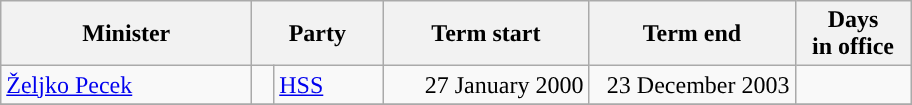<table class="wikitable" style="text-align: left;">
<tr>
<th width="160">Minister</th>
<th colspan=2 width="80">Party</th>
<th width="130">Term start</th>
<th width="130">Term end</th>
<th width=70>Days<br> in office</th>
</tr>
<tr>
<td><a href='#'>Željko Pecek</a></td>
<td style="background-color: "></td>
<td><a href='#'>HSS</a></td>
<td align=right>27 January 2000</td>
<td align=right>23 December 2003</td>
<td align=right></td>
</tr>
<tr>
</tr>
</table>
